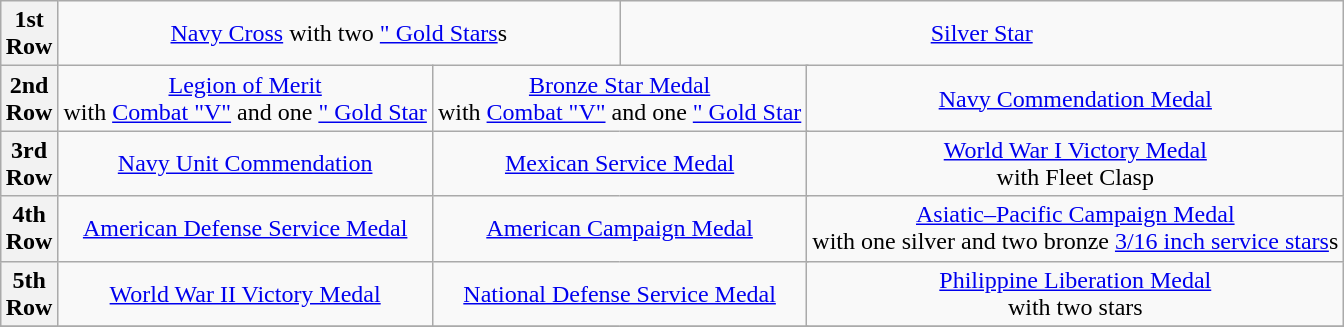<table class="wikitable" style="margin:1em auto; text-align:center;">
<tr>
<th>1st<br> Row</th>
<td colspan="5"><a href='#'>Navy Cross</a> with two <a href='#'>" Gold Stars</a>s</td>
<td colspan="7"><a href='#'>Silver Star</a></td>
</tr>
<tr>
<th>2nd<br> Row</th>
<td colspan="4"><a href='#'>Legion of Merit</a> <br>with <a href='#'>Combat "V"</a> and one <a href='#'>" Gold Star</a></td>
<td colspan="4"><a href='#'>Bronze Star Medal</a> <br>with <a href='#'>Combat "V"</a> and one <a href='#'>" Gold Star</a></td>
<td colspan="4"><a href='#'>Navy Commendation Medal</a></td>
</tr>
<tr>
<th>3rd<br> Row</th>
<td colspan="4"><a href='#'>Navy Unit Commendation</a></td>
<td colspan="4"><a href='#'>Mexican Service Medal</a></td>
<td colspan="4"><a href='#'>World War I Victory Medal</a> <br>with Fleet Clasp</td>
</tr>
<tr>
<th>4th<br> Row</th>
<td colspan="4"><a href='#'>American Defense Service Medal</a></td>
<td colspan="4"><a href='#'>American Campaign Medal</a></td>
<td colspan="4"><a href='#'>Asiatic–Pacific Campaign Medal</a> <br>with one silver and two bronze <a href='#'>3/16 inch service stars</a>s</td>
</tr>
<tr>
<th>5th<br> Row</th>
<td colspan="4"><a href='#'>World War II Victory Medal</a></td>
<td colspan="4"><a href='#'>National Defense Service Medal</a></td>
<td colspan="4"><a href='#'>Philippine Liberation Medal</a> <br>with two stars</td>
</tr>
<tr>
</tr>
</table>
